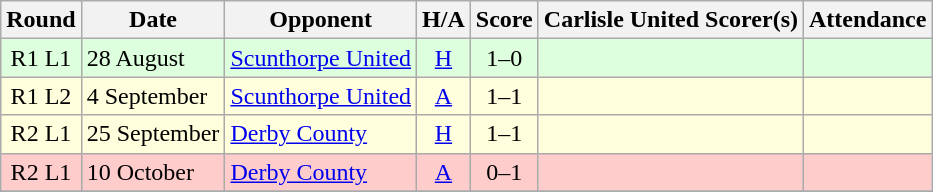<table class="wikitable" style="text-align:center">
<tr>
<th>Round</th>
<th>Date</th>
<th>Opponent</th>
<th>H/A</th>
<th>Score</th>
<th>Carlisle United Scorer(s)</th>
<th>Attendance</th>
</tr>
<tr bgcolor=#ddffdd>
<td>R1 L1</td>
<td align=left>28 August</td>
<td align=left><a href='#'>Scunthorpe United</a></td>
<td><a href='#'>H</a></td>
<td>1–0</td>
<td align=left></td>
<td></td>
</tr>
<tr bgcolor=#ffffdd>
<td>R1 L2</td>
<td align=left>4 September</td>
<td align=left><a href='#'>Scunthorpe United</a></td>
<td><a href='#'>A</a></td>
<td>1–1</td>
<td align=left></td>
<td></td>
</tr>
<tr bgcolor=#ffffdd>
<td>R2 L1</td>
<td align=left>25 September</td>
<td align=left><a href='#'>Derby County</a></td>
<td><a href='#'>H</a></td>
<td>1–1</td>
<td align=left></td>
<td></td>
</tr>
<tr bgcolor=#FFCCCC>
<td>R2 L1</td>
<td align=left>10 October</td>
<td align=left><a href='#'>Derby County</a></td>
<td><a href='#'>A</a></td>
<td>0–1</td>
<td align=left></td>
<td></td>
</tr>
<tr>
</tr>
</table>
